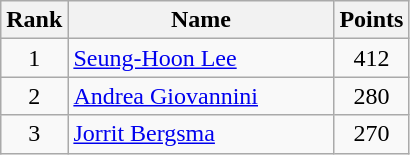<table class="wikitable" border="1">
<tr>
<th width=30>Rank</th>
<th width=170>Name</th>
<th width=25>Points</th>
</tr>
<tr align="center">
<td>1</td>
<td align="left"> <a href='#'>Seung-Hoon Lee</a></td>
<td>412</td>
</tr>
<tr align="center">
<td>2</td>
<td align="left"> <a href='#'>Andrea Giovannini</a></td>
<td>280</td>
</tr>
<tr align="center">
<td>3</td>
<td align="left"> <a href='#'>Jorrit Bergsma</a></td>
<td>270</td>
</tr>
</table>
